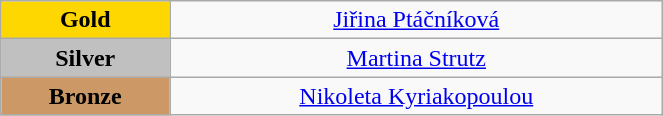<table class="wikitable" style=" text-align:center; " width="35%">
<tr>
<td bgcolor="gold"><strong>Gold</strong></td>
<td><a href='#'>Jiřina Ptáčníková</a><br><small><em></em></small></td>
</tr>
<tr>
<td bgcolor="silver"><strong>Silver</strong></td>
<td><a href='#'>Martina Strutz</a><br><small><em></em></small></td>
</tr>
<tr>
<td bgcolor="CC9966"><strong>Bronze</strong></td>
<td><a href='#'>Nikoleta Kyriakopoulou</a><br><small><em></em></small></td>
</tr>
</table>
